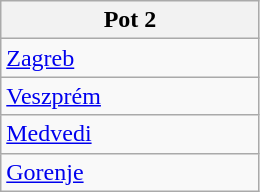<table class="wikitable">
<tr>
<th width=165>Pot 2</th>
</tr>
<tr>
<td> <a href='#'>Zagreb</a></td>
</tr>
<tr>
<td> <a href='#'>Veszprém</a></td>
</tr>
<tr>
<td> <a href='#'>Medvedi</a></td>
</tr>
<tr>
<td> <a href='#'>Gorenje</a></td>
</tr>
</table>
